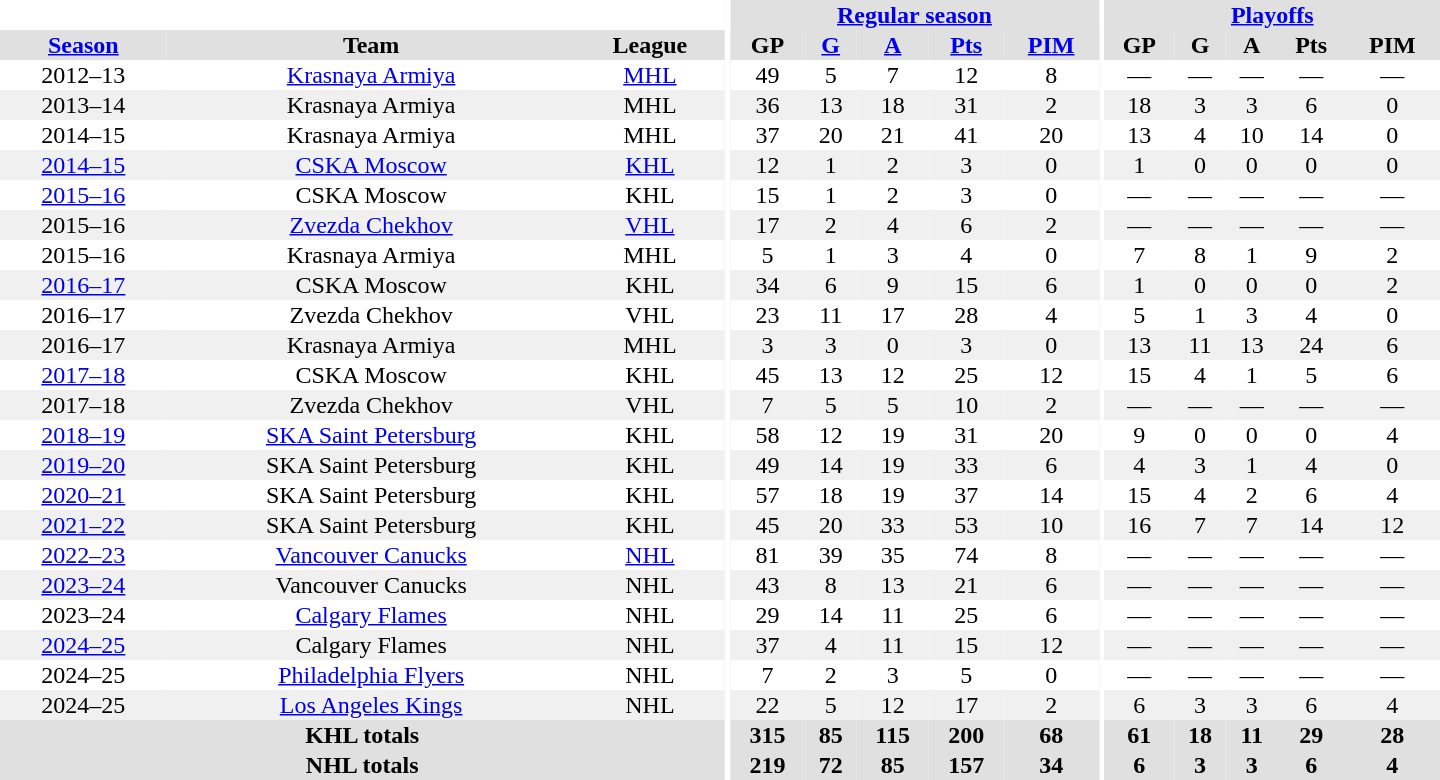<table border="0" cellpadding="1" cellspacing="0" style="text-align:center; width:60em;">
<tr bgcolor="#e0e0e0">
<th colspan="3" bgcolor="#ffffff"></th>
<th rowspan="100" bgcolor="#ffffff"></th>
<th colspan="5"><a href='#'>Regular season</a></th>
<th rowspan="100" bgcolor="#ffffff"></th>
<th colspan="5"><a href='#'>Playoffs</a></th>
</tr>
<tr bgcolor="#e0e0e0">
<th><a href='#'>Season</a></th>
<th>Team</th>
<th>League</th>
<th>GP</th>
<th><a href='#'>G</a></th>
<th><a href='#'>A</a></th>
<th><a href='#'>Pts</a></th>
<th><a href='#'>PIM</a></th>
<th>GP</th>
<th>G</th>
<th>A</th>
<th>Pts</th>
<th>PIM</th>
</tr>
<tr>
<td>2012–13</td>
<td><a href='#'>Krasnaya Armiya</a></td>
<td><a href='#'>MHL</a></td>
<td>49</td>
<td>5</td>
<td>7</td>
<td>12</td>
<td>8</td>
<td>—</td>
<td>—</td>
<td>—</td>
<td>—</td>
<td>—</td>
</tr>
<tr bgcolor="#f0f0f0">
<td>2013–14</td>
<td>Krasnaya Armiya</td>
<td>MHL</td>
<td>36</td>
<td>13</td>
<td>18</td>
<td>31</td>
<td>2</td>
<td>18</td>
<td>3</td>
<td>3</td>
<td>6</td>
<td>0</td>
</tr>
<tr>
<td>2014–15</td>
<td>Krasnaya Armiya</td>
<td>MHL</td>
<td>37</td>
<td>20</td>
<td>21</td>
<td>41</td>
<td>20</td>
<td>13</td>
<td>4</td>
<td>10</td>
<td>14</td>
<td>0</td>
</tr>
<tr bgcolor="#f0f0f0">
<td><a href='#'>2014–15</a></td>
<td><a href='#'>CSKA Moscow</a></td>
<td><a href='#'>KHL</a></td>
<td>12</td>
<td>1</td>
<td>2</td>
<td>3</td>
<td>0</td>
<td>1</td>
<td>0</td>
<td>0</td>
<td>0</td>
<td>0</td>
</tr>
<tr>
<td><a href='#'>2015–16</a></td>
<td>CSKA Moscow</td>
<td>KHL</td>
<td>15</td>
<td>1</td>
<td>2</td>
<td>3</td>
<td>0</td>
<td>—</td>
<td>—</td>
<td>—</td>
<td>—</td>
<td>—</td>
</tr>
<tr bgcolor="#f0f0f0">
<td>2015–16</td>
<td><a href='#'>Zvezda Chekhov</a></td>
<td><a href='#'>VHL</a></td>
<td>17</td>
<td>2</td>
<td>4</td>
<td>6</td>
<td>2</td>
<td>—</td>
<td>—</td>
<td>—</td>
<td>—</td>
<td>—</td>
</tr>
<tr>
<td>2015–16</td>
<td>Krasnaya Armiya</td>
<td>MHL</td>
<td>5</td>
<td>1</td>
<td>3</td>
<td>4</td>
<td>0</td>
<td>7</td>
<td>8</td>
<td>1</td>
<td>9</td>
<td>2</td>
</tr>
<tr bgcolor="#f0f0f0">
<td><a href='#'>2016–17</a></td>
<td>CSKA Moscow</td>
<td>KHL</td>
<td>34</td>
<td>6</td>
<td>9</td>
<td>15</td>
<td>6</td>
<td>1</td>
<td>0</td>
<td>0</td>
<td>0</td>
<td>2</td>
</tr>
<tr>
<td>2016–17</td>
<td>Zvezda Chekhov</td>
<td>VHL</td>
<td>23</td>
<td>11</td>
<td>17</td>
<td>28</td>
<td>4</td>
<td>5</td>
<td>1</td>
<td>3</td>
<td>4</td>
<td>0</td>
</tr>
<tr bgcolor="#f0f0f0">
<td>2016–17</td>
<td>Krasnaya Armiya</td>
<td>MHL</td>
<td>3</td>
<td>3</td>
<td>0</td>
<td>3</td>
<td>0</td>
<td>13</td>
<td>11</td>
<td>13</td>
<td>24</td>
<td>6</td>
</tr>
<tr>
<td><a href='#'>2017–18</a></td>
<td>CSKA Moscow</td>
<td>KHL</td>
<td>45</td>
<td>13</td>
<td>12</td>
<td>25</td>
<td>12</td>
<td>15</td>
<td>4</td>
<td>1</td>
<td>5</td>
<td>6</td>
</tr>
<tr bgcolor="#f0f0f0">
<td>2017–18</td>
<td>Zvezda Chekhov</td>
<td>VHL</td>
<td>7</td>
<td>5</td>
<td>5</td>
<td>10</td>
<td>2</td>
<td>—</td>
<td>—</td>
<td>—</td>
<td>—</td>
<td>—</td>
</tr>
<tr>
<td><a href='#'>2018–19</a></td>
<td><a href='#'>SKA Saint Petersburg</a></td>
<td>KHL</td>
<td>58</td>
<td>12</td>
<td>19</td>
<td>31</td>
<td>20</td>
<td>9</td>
<td>0</td>
<td>0</td>
<td>0</td>
<td>4</td>
</tr>
<tr bgcolor="#f0f0f0">
<td><a href='#'>2019–20</a></td>
<td>SKA Saint Petersburg</td>
<td>KHL</td>
<td>49</td>
<td>14</td>
<td>19</td>
<td>33</td>
<td>6</td>
<td>4</td>
<td>3</td>
<td>1</td>
<td>4</td>
<td>0</td>
</tr>
<tr>
<td><a href='#'>2020–21</a></td>
<td>SKA Saint Petersburg</td>
<td>KHL</td>
<td>57</td>
<td>18</td>
<td>19</td>
<td>37</td>
<td>14</td>
<td>15</td>
<td>4</td>
<td>2</td>
<td>6</td>
<td>4</td>
</tr>
<tr bgcolor="#f0f0f0">
<td><a href='#'>2021–22</a></td>
<td>SKA Saint Petersburg</td>
<td>KHL</td>
<td>45</td>
<td>20</td>
<td>33</td>
<td>53</td>
<td>10</td>
<td>16</td>
<td>7</td>
<td>7</td>
<td>14</td>
<td>12</td>
</tr>
<tr>
<td><a href='#'>2022–23</a></td>
<td><a href='#'>Vancouver Canucks</a></td>
<td><a href='#'>NHL</a></td>
<td>81</td>
<td>39</td>
<td>35</td>
<td>74</td>
<td>8</td>
<td>—</td>
<td>—</td>
<td>—</td>
<td>—</td>
<td>—</td>
</tr>
<tr bgcolor="#f0f0f0">
<td><a href='#'>2023–24</a></td>
<td>Vancouver Canucks</td>
<td>NHL</td>
<td>43</td>
<td>8</td>
<td>13</td>
<td>21</td>
<td>6</td>
<td>—</td>
<td>—</td>
<td>—</td>
<td>—</td>
<td>—</td>
</tr>
<tr>
<td>2023–24</td>
<td><a href='#'>Calgary Flames</a></td>
<td>NHL</td>
<td>29</td>
<td>14</td>
<td>11</td>
<td>25</td>
<td>6</td>
<td>—</td>
<td>—</td>
<td>—</td>
<td>—</td>
<td>—</td>
</tr>
<tr bgcolor="#f0f0f0">
<td><a href='#'>2024–25</a></td>
<td>Calgary Flames</td>
<td>NHL</td>
<td>37</td>
<td>4</td>
<td>11</td>
<td>15</td>
<td>12</td>
<td>—</td>
<td>—</td>
<td>—</td>
<td>—</td>
<td>—</td>
</tr>
<tr>
<td>2024–25</td>
<td><a href='#'>Philadelphia Flyers</a></td>
<td>NHL</td>
<td>7</td>
<td>2</td>
<td>3</td>
<td>5</td>
<td>0</td>
<td>—</td>
<td>—</td>
<td>—</td>
<td>—</td>
<td>—</td>
</tr>
<tr bgcolor="#f0f0f0">
<td>2024–25</td>
<td><a href='#'>Los Angeles Kings</a></td>
<td>NHL</td>
<td>22</td>
<td>5</td>
<td>12</td>
<td>17</td>
<td>2</td>
<td>6</td>
<td>3</td>
<td>3</td>
<td>6</td>
<td>4</td>
</tr>
<tr bgcolor="#e0e0e0">
<th colspan="3">KHL totals</th>
<th>315</th>
<th>85</th>
<th>115</th>
<th>200</th>
<th>68</th>
<th>61</th>
<th>18</th>
<th>11</th>
<th>29</th>
<th>28</th>
</tr>
<tr bgcolor="#e0e0e0">
<th colspan="3">NHL totals</th>
<th>219</th>
<th>72</th>
<th>85</th>
<th>157</th>
<th>34</th>
<th>6</th>
<th>3</th>
<th>3</th>
<th>6</th>
<th>4</th>
</tr>
</table>
